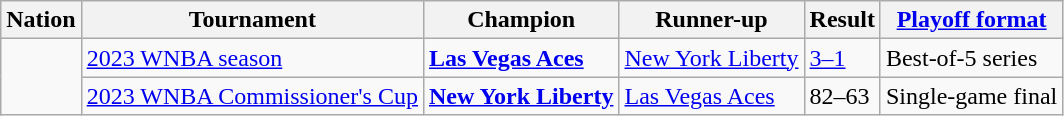<table class="wikitable">
<tr>
<th>Nation</th>
<th>Tournament</th>
<th>Champion</th>
<th>Runner-up</th>
<th>Result</th>
<th><a href='#'>Playoff format</a></th>
</tr>
<tr>
<td rowspan=2></td>
<td><a href='#'>2023 WNBA season</a></td>
<td><strong><a href='#'>Las Vegas Aces</a></strong></td>
<td><a href='#'>New York Liberty</a></td>
<td><a href='#'>3–1</a></td>
<td>Best-of-5 series</td>
</tr>
<tr>
<td><a href='#'>2023 WNBA Commissioner's Cup</a></td>
<td><strong><a href='#'>New York Liberty</a></strong></td>
<td><a href='#'>Las Vegas Aces</a></td>
<td>82–63</td>
<td>Single-game final</td>
</tr>
</table>
